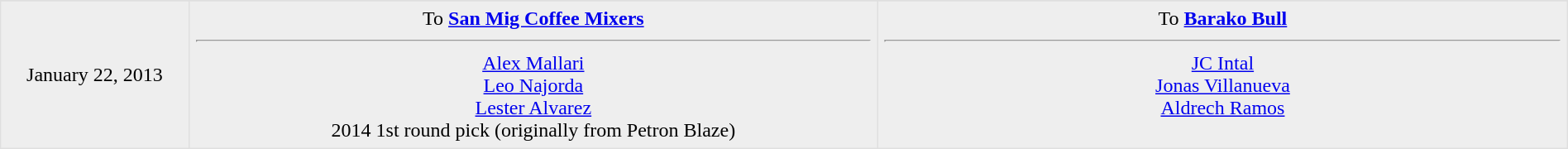<table border=1 style="border-collapse:collapse; text-align: center; width: 100%" bordercolor="#DFDFDF"  cellpadding="5">
<tr>
</tr>
<tr bgcolor="eeeeee">
<td style="width:12%">January 22, 2013</td>
<td style="width:44%" valign="top">To <strong><a href='#'>San Mig Coffee Mixers</a></strong><hr><a href='#'>Alex Mallari</a><br><a href='#'>Leo Najorda</a><br><a href='#'>Lester Alvarez</a><br>2014 1st round pick (originally from Petron Blaze)</td>
<td style="width:44%" valign="top">To <strong><a href='#'>Barako Bull</a></strong><hr><a href='#'>JC Intal</a><br><a href='#'>Jonas Villanueva</a><br><a href='#'>Aldrech Ramos</a></td>
</tr>
</table>
